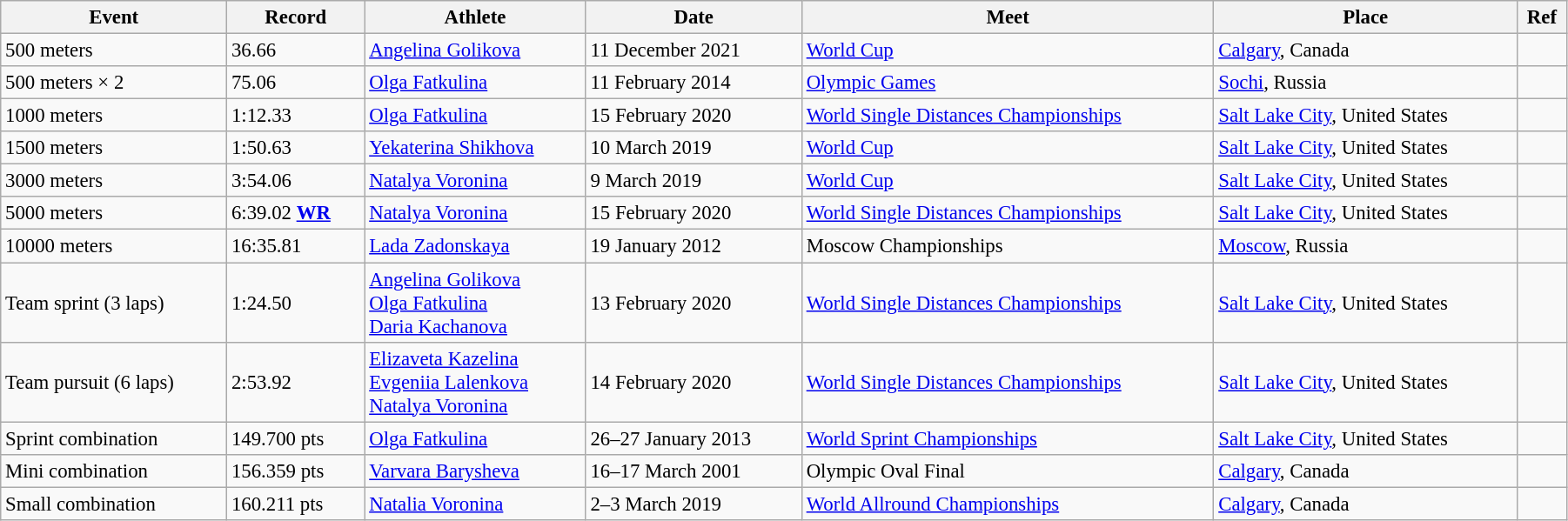<table class="wikitable" style="font-size:95%; width: 95%;">
<tr>
<th>Event</th>
<th>Record</th>
<th>Athlete</th>
<th>Date</th>
<th>Meet</th>
<th>Place</th>
<th>Ref</th>
</tr>
<tr>
<td>500 meters</td>
<td>36.66</td>
<td><a href='#'>Angelina Golikova</a></td>
<td>11 December 2021</td>
<td><a href='#'>World Cup</a></td>
<td><a href='#'>Calgary</a>, Canada</td>
<td></td>
</tr>
<tr>
<td>500 meters × 2</td>
<td>75.06</td>
<td><a href='#'>Olga Fatkulina</a></td>
<td>11 February 2014</td>
<td><a href='#'>Olympic Games</a></td>
<td><a href='#'>Sochi</a>, Russia</td>
<td></td>
</tr>
<tr>
<td>1000 meters</td>
<td>1:12.33</td>
<td><a href='#'>Olga Fatkulina</a></td>
<td>15 February 2020</td>
<td><a href='#'>World Single Distances Championships</a></td>
<td><a href='#'>Salt Lake City</a>, United States</td>
<td></td>
</tr>
<tr>
<td>1500 meters</td>
<td>1:50.63</td>
<td><a href='#'>Yekaterina Shikhova</a></td>
<td>10 March 2019</td>
<td><a href='#'>World Cup</a></td>
<td><a href='#'>Salt Lake City</a>, United States</td>
<td></td>
</tr>
<tr>
<td>3000 meters</td>
<td>3:54.06</td>
<td><a href='#'>Natalya Voronina</a></td>
<td>9 March 2019</td>
<td><a href='#'>World Cup</a></td>
<td><a href='#'>Salt Lake City</a>, United States</td>
<td></td>
</tr>
<tr>
<td>5000 meters</td>
<td>6:39.02 <strong><a href='#'>WR</a></strong></td>
<td><a href='#'>Natalya Voronina</a></td>
<td>15 February 2020</td>
<td><a href='#'>World Single Distances Championships</a></td>
<td><a href='#'>Salt Lake City</a>, United States</td>
<td></td>
</tr>
<tr>
<td>10000 meters</td>
<td>16:35.81</td>
<td><a href='#'>Lada Zadonskaya</a></td>
<td>19 January 2012</td>
<td>Moscow Championships</td>
<td><a href='#'>Moscow</a>, Russia</td>
<td></td>
</tr>
<tr>
<td>Team sprint (3 laps)</td>
<td>1:24.50</td>
<td><a href='#'>Angelina Golikova</a><br><a href='#'>Olga Fatkulina</a><br><a href='#'>Daria Kachanova</a></td>
<td>13 February 2020</td>
<td><a href='#'>World Single Distances Championships</a></td>
<td><a href='#'>Salt Lake City</a>, United States</td>
<td></td>
</tr>
<tr>
<td>Team pursuit (6 laps)</td>
<td>2:53.92</td>
<td><a href='#'>Elizaveta Kazelina</a><br><a href='#'>Evgeniia Lalenkova</a><br><a href='#'>Natalya Voronina</a></td>
<td>14 February 2020</td>
<td><a href='#'>World Single Distances Championships</a></td>
<td><a href='#'>Salt Lake City</a>, United States</td>
<td></td>
</tr>
<tr>
<td>Sprint combination</td>
<td>149.700 pts</td>
<td><a href='#'>Olga Fatkulina</a></td>
<td>26–27 January 2013</td>
<td><a href='#'>World Sprint Championships</a></td>
<td><a href='#'>Salt Lake City</a>, United States</td>
<td></td>
</tr>
<tr>
<td>Mini combination</td>
<td>156.359 pts</td>
<td><a href='#'>Varvara Barysheva</a></td>
<td>16–17 March 2001</td>
<td>Olympic Oval Final</td>
<td><a href='#'>Calgary</a>, Canada</td>
<td></td>
</tr>
<tr>
<td>Small combination</td>
<td>160.211 pts</td>
<td><a href='#'>Natalia Voronina</a></td>
<td>2–3 March 2019</td>
<td><a href='#'>World Allround Championships</a></td>
<td><a href='#'>Calgary</a>, Canada</td>
<td></td>
</tr>
</table>
